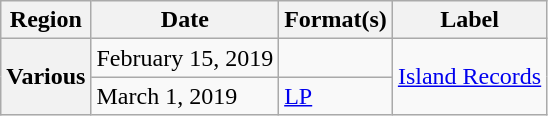<table class="wikitable plainrowheaders">
<tr>
<th scope="col">Region</th>
<th scope="col">Date</th>
<th scope="col">Format(s)</th>
<th scope="col">Label</th>
</tr>
<tr>
<th scope="row" rowspan="2">Various</th>
<td>February 15, 2019</td>
<td></td>
<td rowspan="2"><a href='#'>Island Records</a></td>
</tr>
<tr>
<td>March 1, 2019</td>
<td><a href='#'>LP</a></td>
</tr>
</table>
